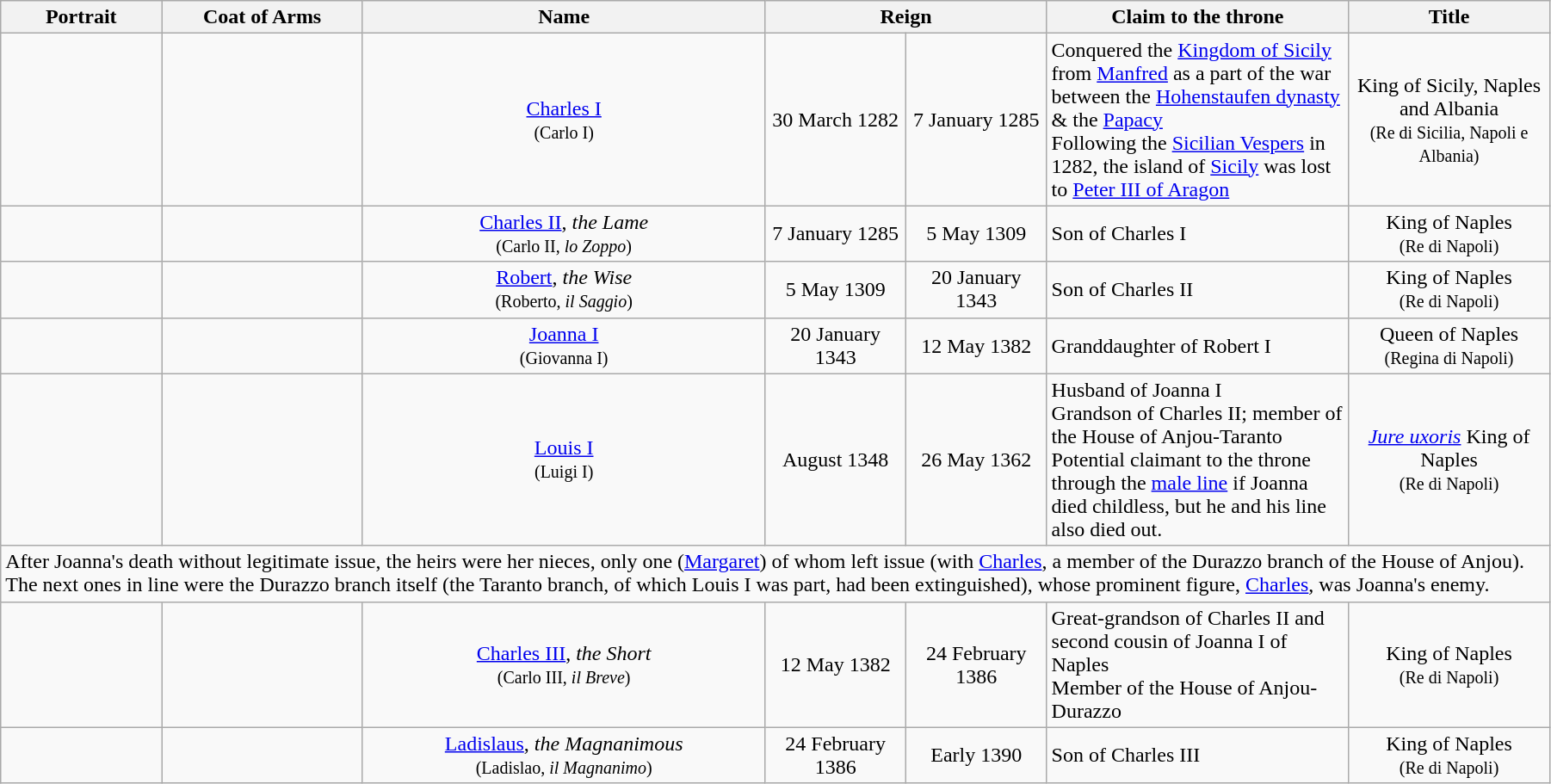<table width=95% class="wikitable">
<tr>
<th width=8%>Portrait</th>
<th width=10%>Coat of Arms</th>
<th width=20%>Name</th>
<th colspan=2 width=14%>Reign</th>
<th width=15%>Claim to the throne</th>
<th width=10%>Title</th>
</tr>
<tr>
<td align="center"></td>
<td align="center"></td>
<td align="center"><a href='#'>Charles I</a><br><small>(Carlo I)</small></td>
<td align="center">30 March 1282</td>
<td align="center">7 January 1285</td>
<td>Conquered the <a href='#'>Kingdom of Sicily</a> from <a href='#'>Manfred</a> as a part of the war between the <a href='#'>Hohenstaufen dynasty</a> & the <a href='#'>Papacy</a><br>Following the <a href='#'>Sicilian Vespers</a> in 1282, the island of <a href='#'>Sicily</a> was lost to <a href='#'>Peter III of Aragon</a></td>
<td align="center">King of Sicily, Naples and Albania <br><small>(Re di Sicilia, Napoli e Albania)</small></td>
</tr>
<tr>
<td align="center"></td>
<td align="center"></td>
<td align="center"><a href='#'>Charles II</a>, <em>the Lame</em><br><small>(Carlo II, <em>lo Zoppo</em>)</small></td>
<td align="center">7 January 1285</td>
<td align="center">5 May 1309</td>
<td>Son of Charles I</td>
<td align="center">King of Naples<br><small>(Re di Napoli)</small></td>
</tr>
<tr>
<td align="center"></td>
<td align="center"></td>
<td align="center"><a href='#'>Robert</a>, <em>the Wise</em><br><small>(Roberto, <em>il Saggio</em>)</small></td>
<td align="center">5 May 1309</td>
<td align="center">20 January 1343</td>
<td>Son of Charles II</td>
<td align="center">King of Naples<br><small>(Re di Napoli)</small></td>
</tr>
<tr>
<td align="center"></td>
<td align="center"></td>
<td align="center"><a href='#'>Joanna I</a> <br><small>(Giovanna I)</small></td>
<td align="center">20 January 1343</td>
<td align="center">12 May 1382</td>
<td> Granddaughter of Robert I</td>
<td align="center">Queen of Naples<br><small>(Regina di Napoli)</small></td>
</tr>
<tr>
<td align="center"></td>
<td align="center"></td>
<td align="center"><a href='#'>Louis I</a> <br><small>(Luigi I)</small></td>
<td align="center">August 1348</td>
<td align="center">26 May 1362</td>
<td>Husband of Joanna I<br>Grandson of Charles II; member of the House of Anjou-Taranto <br>
Potential claimant to the throne through the <a href='#'>male line</a> if Joanna died childless, but he and his line also died out.</td>
<td align="center"><em><a href='#'>Jure uxoris</a></em> King of Naples <br><small>(Re di Napoli)</small></td>
</tr>
<tr>
<td colspan="7">After Joanna's death without legitimate issue, the heirs were her nieces, only one (<a href='#'>Margaret</a>) of whom left issue (with <a href='#'>Charles</a>, a member of the Durazzo branch of the House of Anjou). The next ones in line were the Durazzo branch itself (the Taranto branch, of which Louis I was part, had been extinguished), whose prominent figure, <a href='#'>Charles</a>, was Joanna's enemy.</td>
</tr>
<tr>
<td align="center"></td>
<td align="center"></td>
<td align="center"><a href='#'>Charles III</a>, <em>the Short</em><br><small>(Carlo III, <em>il Breve</em>)</small></td>
<td align="center">12 May 1382</td>
<td align="center">24 February 1386</td>
<td> Great-grandson of Charles II and second cousin of Joanna I of Naples<br>Member of the House of Anjou-Durazzo</td>
<td align="center">King of Naples<br><small>(Re di Napoli)</small></td>
</tr>
<tr>
<td align="center"></td>
<td align="center"></td>
<td align="center"><a href='#'>Ladislaus</a>, <em>the Magnanimous</em><br><small>(Ladislao, <em>il Magnanimo</em>)</small></td>
<td align="center">24 February 1386</td>
<td align="center">Early 1390</td>
<td> Son of Charles III</td>
<td align="center">King of Naples<br><small>(Re di Napoli)</small></td>
</tr>
</table>
